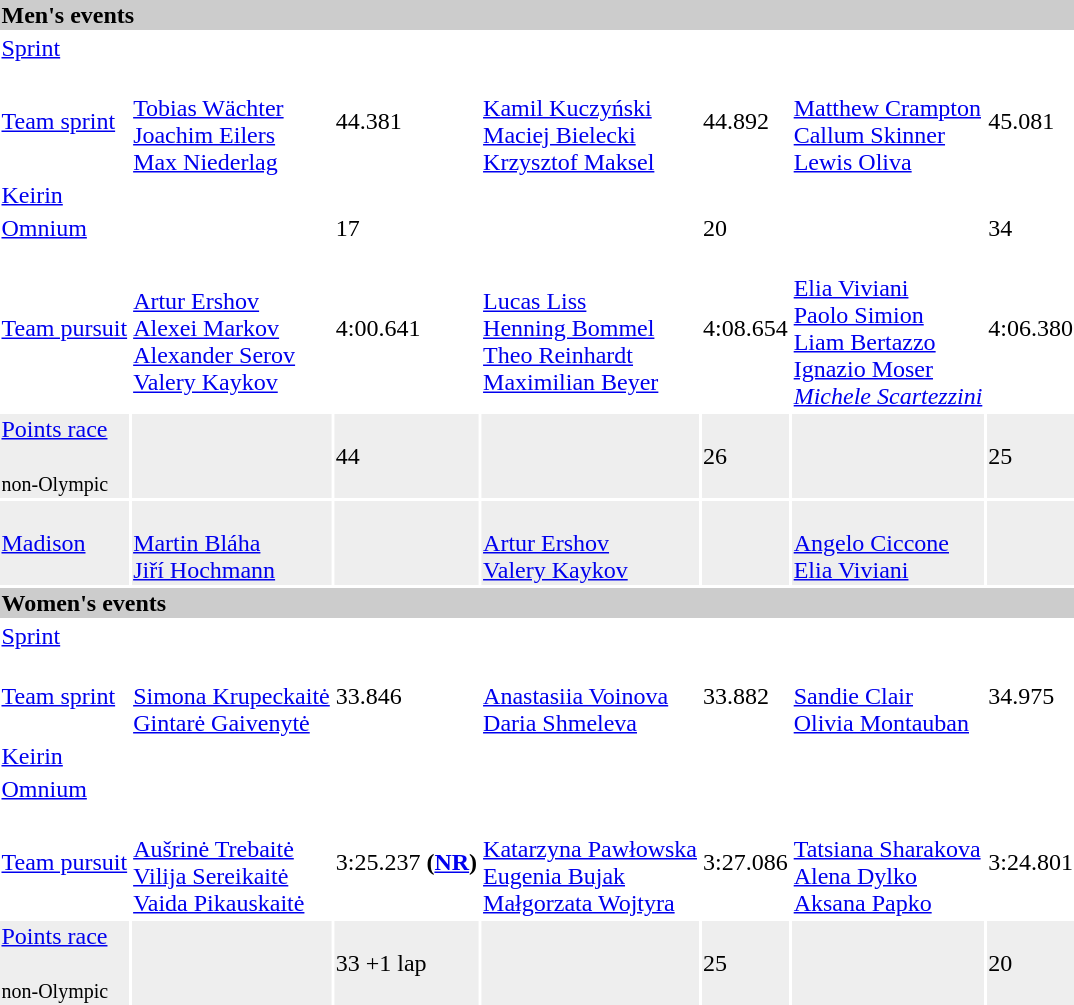<table>
<tr style="background:#ccc; width:100%;">
<td colspan=7><strong>Men's events</strong></td>
</tr>
<tr>
<td><a href='#'>Sprint</a> <br></td>
<td></td>
<td></td>
<td></td>
<td></td>
<td></td>
<td></td>
</tr>
<tr>
<td><a href='#'>Team sprint</a><br></td>
<td><br><a href='#'>Tobias Wächter</a><br> <a href='#'>Joachim Eilers</a><br><a href='#'>Max Niederlag</a></td>
<td>44.381</td>
<td><br><a href='#'>Kamil Kuczyński</a><br> <a href='#'>Maciej Bielecki</a><br><a href='#'>Krzysztof Maksel</a></td>
<td>44.892</td>
<td><br><a href='#'>Matthew Crampton</a><br> <a href='#'>Callum Skinner</a><br><a href='#'>Lewis Oliva</a></td>
<td>45.081</td>
</tr>
<tr>
<td><a href='#'>Keirin</a><br></td>
<td></td>
<td></td>
<td></td>
<td></td>
<td></td>
<td></td>
</tr>
<tr>
<td><a href='#'>Omnium</a><br></td>
<td></td>
<td>17</td>
<td></td>
<td>20</td>
<td></td>
<td>34</td>
</tr>
<tr>
<td><a href='#'>Team pursuit</a><br></td>
<td><br><a href='#'>Artur Ershov</a><br> <a href='#'>Alexei Markov</a><br><a href='#'>Alexander Serov</a><br> <a href='#'>Valery Kaykov</a></td>
<td>4:00.641</td>
<td><br><a href='#'>Lucas Liss</a><br> <a href='#'>Henning Bommel</a><br><a href='#'>Theo Reinhardt</a><br> <a href='#'>Maximilian Beyer</a></td>
<td>4:08.654</td>
<td><br><a href='#'>Elia Viviani</a><br> <a href='#'>Paolo Simion</a><br><a href='#'>Liam Bertazzo</a><br> <a href='#'>Ignazio Moser</a><br><em><a href='#'>Michele Scartezzini</a></em></td>
<td>4:06.380</td>
</tr>
<tr style="background:#eee; width:100%;">
<td><a href='#'>Points race</a><br><br><small>non-Olympic</small></td>
<td></td>
<td>44</td>
<td></td>
<td>26</td>
<td></td>
<td>25</td>
</tr>
<tr style="background:#eee; width:100%;">
<td><a href='#'>Madison</a><br></td>
<td><br><a href='#'>Martin Bláha</a><br><a href='#'>Jiří Hochmann</a></td>
<td></td>
<td><br><a href='#'>Artur Ershov</a><br><a href='#'>Valery Kaykov</a></td>
<td></td>
<td><br><a href='#'>Angelo Ciccone</a><br><a href='#'>Elia Viviani</a></td>
<td></td>
</tr>
<tr style="background:#ccc; width:100%;">
<td colspan=7><strong>Women's events</strong></td>
</tr>
<tr>
<td><a href='#'>Sprint</a> <br></td>
<td></td>
<td></td>
<td></td>
<td></td>
<td></td>
<td></td>
</tr>
<tr>
<td><a href='#'>Team sprint</a><br></td>
<td><br><a href='#'>Simona Krupeckaitė</a><br> <a href='#'>Gintarė Gaivenytė</a></td>
<td>33.846</td>
<td><br><a href='#'>Anastasiia Voinova</a><br> <a href='#'>Daria Shmeleva</a></td>
<td>33.882</td>
<td><br><a href='#'>Sandie Clair</a><br><a href='#'>Olivia Montauban</a></td>
<td>34.975</td>
</tr>
<tr>
<td><a href='#'>Keirin</a><br></td>
<td></td>
<td></td>
<td></td>
<td></td>
<td></td>
<td></td>
</tr>
<tr>
<td><a href='#'>Omnium</a><br></td>
<td></td>
<td></td>
<td></td>
<td></td>
<td></td>
<td></td>
</tr>
<tr>
<td><a href='#'>Team pursuit</a><br></td>
<td><br><a href='#'>Aušrinė Trebaitė</a><br><a href='#'>Vilija Sereikaitė</a><br> <a href='#'>Vaida Pikauskaitė</a></td>
<td>3:25.237 <strong>(<a href='#'>NR</a>)</strong></td>
<td><br><a href='#'>Katarzyna Pawłowska</a><br><a href='#'>Eugenia Bujak</a><br> <a href='#'>Małgorzata Wojtyra</a></td>
<td>3:27.086</td>
<td><br><a href='#'>Tatsiana Sharakova</a><br><a href='#'>Alena Dylko</a><br> <a href='#'>Aksana Papko</a></td>
<td>3:24.801</td>
</tr>
<tr style="background:#eee; width:100%;">
<td><a href='#'>Points race</a><br><br><small>non-Olympic</small></td>
<td></td>
<td>33 +1 lap</td>
<td></td>
<td>25</td>
<td></td>
<td>20</td>
</tr>
</table>
